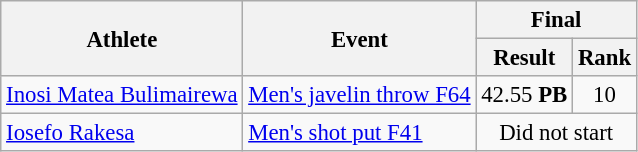<table class=wikitable style="font-size:95%">
<tr>
<th rowspan="2">Athlete</th>
<th rowspan="2">Event</th>
<th colspan="2">Final</th>
</tr>
<tr>
<th>Result</th>
<th>Rank</th>
</tr>
<tr>
<td><a href='#'>Inosi Matea Bulimairewa</a></td>
<td><a href='#'>Men's javelin throw F64</a></td>
<td align=center>42.55 <strong>PB</strong></td>
<td align=center>10</td>
</tr>
<tr>
<td><a href='#'>Iosefo Rakesa</a></td>
<td><a href='#'>Men's shot put F41</a></td>
<td align=center colspan=2>Did not start</td>
</tr>
</table>
